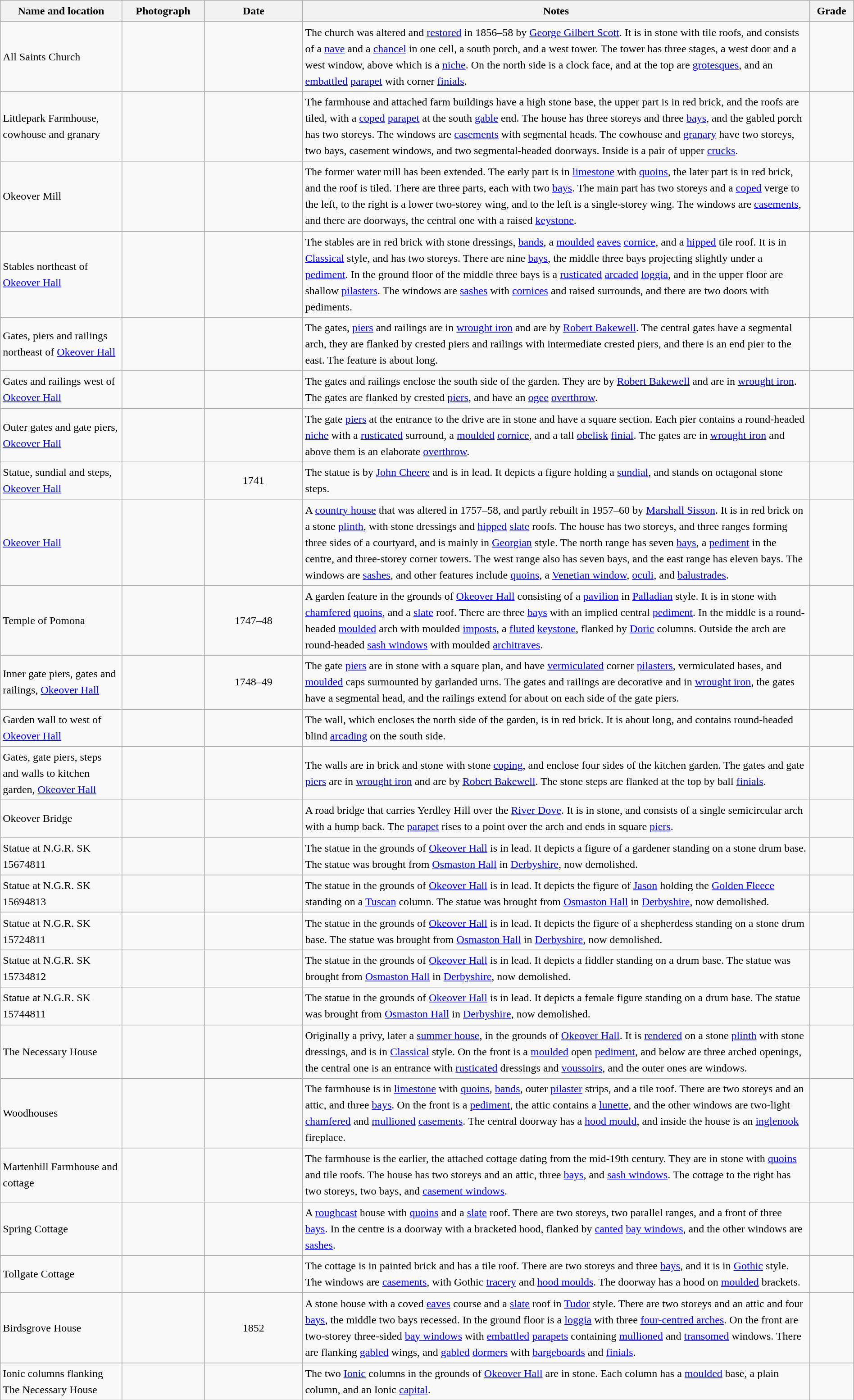<table class="wikitable sortable plainrowheaders" style="width:100%; border:0; text-align:left; line-height:150%;">
<tr>
<th scope="col" style="width:150px">Name and location</th>
<th scope="col" style="width:100px" class="unsortable">Photograph</th>
<th scope="col" style="width:120px">Date</th>
<th scope="col" style="width:650px" class="unsortable">Notes</th>
<th scope="col" style="width:50px">Grade</th>
</tr>
<tr>
<td>All Saints Church<br><small></small></td>
<td></td>
<td align="center"></td>
<td>The church was altered and <a href='#'>restored</a> in 1856–58 by <a href='#'>George Gilbert Scott</a>. It is in stone with tile roofs, and consists of a <a href='#'>nave</a> and a <a href='#'>chancel</a> in one cell, a south porch, and a west tower. The tower has three stages, a west door and a west window, above which is a <a href='#'>niche</a>. On the north side is a clock face, and at the top are <a href='#'>grotesques</a>, and an <a href='#'>embattled</a> <a href='#'>parapet</a> with corner <a href='#'>finials</a>.</td>
<td align="center" ></td>
</tr>
<tr>
<td>Littlepark Farmhouse, cowhouse and granary<br><small></small></td>
<td></td>
<td align="center"></td>
<td>The farmhouse and attached farm buildings have a high stone base, the upper part is in red brick, and the roofs are tiled, with a <a href='#'>coped</a> <a href='#'>parapet</a> at the south <a href='#'>gable</a> end. The house has three storeys and three <a href='#'>bays</a>, and the gabled porch has two storeys. The windows are <a href='#'>casements</a> with segmental heads. The cowhouse and <a href='#'>granary</a> have two storeys, two bays, casement windows, and two segmental-headed doorways. Inside is a pair of upper <a href='#'>crucks</a>.</td>
<td align="center" ></td>
</tr>
<tr>
<td>Okeover Mill<br><small></small></td>
<td></td>
<td align="center"></td>
<td>The former water mill has been extended. The early part is in <a href='#'>limestone</a> with <a href='#'>quoins</a>, the later part is in red brick, and the roof is tiled. There are three parts, each with two <a href='#'>bays</a>. The main part has two storeys and a <a href='#'>coped</a> verge to the left, to the right is a lower two-storey wing, and to the left is a single-storey wing. The windows are <a href='#'>casements</a>, and there are doorways, the central one with a raised <a href='#'>keystone</a>.</td>
<td align="center" ></td>
</tr>
<tr>
<td>Stables northeast of <a href='#'>Okeover Hall</a><br><small></small></td>
<td></td>
<td align="center"></td>
<td>The stables are in red brick with stone dressings, <a href='#'>bands</a>, a <a href='#'>moulded</a> <a href='#'>eaves</a> <a href='#'>cornice</a>, and a <a href='#'>hipped</a> tile roof. It is in <a href='#'>Classical</a> style, and has two storeys. There are nine <a href='#'>bays</a>, the middle three bays projecting slightly under a <a href='#'>pediment</a>. In the ground floor of the middle three bays is a <a href='#'>rusticated</a> <a href='#'>arcaded</a> <a href='#'>loggia</a>, and in the upper floor are shallow <a href='#'>pilasters</a>. The windows are <a href='#'>sashes</a> with <a href='#'>cornices</a> and raised surrounds, and there are two doors with pediments.</td>
<td align="center" ></td>
</tr>
<tr>
<td>Gates, piers and railings northeast of <a href='#'>Okeover Hall</a><br><small></small></td>
<td></td>
<td align="center"></td>
<td>The gates, <a href='#'>piers</a> and railings are in <a href='#'>wrought iron</a> and are by <a href='#'>Robert Bakewell</a>. The central gates have a segmental arch, they are flanked by crested piers and railings with intermediate crested piers, and there is an end pier to the east. The feature is about  long.</td>
<td align="center" ></td>
</tr>
<tr>
<td>Gates and railings west of <a href='#'>Okeover Hall</a><br><small></small></td>
<td></td>
<td align="center"></td>
<td>The gates and railings enclose the south side of the garden. They are by <a href='#'>Robert Bakewell</a> and are in <a href='#'>wrought iron</a>. The gates are flanked by crested <a href='#'>piers</a>, and have an <a href='#'>ogee</a> <a href='#'>overthrow</a>.</td>
<td align="center" ></td>
</tr>
<tr>
<td>Outer gates and gate piers, <a href='#'>Okeover Hall</a><br><small></small></td>
<td></td>
<td align="center"></td>
<td>The gate <a href='#'>piers</a> at the entrance to the drive are in stone and have a square section. Each pier contains a round-headed <a href='#'>niche</a> with a <a href='#'>rusticated</a> surround, a <a href='#'>moulded</a> <a href='#'>cornice</a>, and a tall <a href='#'>obelisk</a> <a href='#'>finial</a>. The gates are in <a href='#'>wrought iron</a> and above them is an elaborate <a href='#'>overthrow</a>.</td>
<td align="center" ></td>
</tr>
<tr>
<td>Statue, sundial and steps, <a href='#'>Okeover Hall</a><br><small></small></td>
<td></td>
<td align="center">1741</td>
<td>The statue is by <a href='#'>John Cheere</a> and is in lead. It depicts a figure holding a <a href='#'>sundial</a>, and stands on octagonal stone steps.</td>
<td align="center" ></td>
</tr>
<tr>
<td><a href='#'>Okeover Hall</a><br><small></small></td>
<td></td>
<td align="center"></td>
<td>A <a href='#'>country house</a> that was altered in 1757–58, and partly rebuilt in 1957–60 by <a href='#'>Marshall Sisson</a>. It is in red brick on a stone <a href='#'>plinth</a>, with stone dressings and <a href='#'>hipped</a> <a href='#'>slate</a> roofs. The house has two storeys, and three ranges forming three sides of a courtyard, and is mainly in <a href='#'>Georgian</a> style. The north range has seven <a href='#'>bays</a>, a <a href='#'>pediment</a> in the centre, and three-storey corner towers. The west range also has seven bays, and the east range has eleven bays. The windows are <a href='#'>sashes</a>, and other features include <a href='#'>quoins</a>, a <a href='#'>Venetian window</a>, <a href='#'>oculi</a>, and <a href='#'>balustrades</a>.</td>
<td align="center" ></td>
</tr>
<tr>
<td>Temple of Pomona<br><small></small></td>
<td></td>
<td align="center">1747–48</td>
<td>A garden feature in the grounds of <a href='#'>Okeover Hall</a> consisting of a <a href='#'>pavilion</a> in <a href='#'>Palladian</a> style. It is in stone with <a href='#'>chamfered</a> <a href='#'>quoins</a>, and a <a href='#'>slate</a> roof. There are three <a href='#'>bays</a> with an implied central <a href='#'>pediment</a>. In the middle is a round-headed <a href='#'>moulded</a> arch with moulded <a href='#'>imposts</a>, a <a href='#'>fluted</a> <a href='#'>keystone</a>, flanked by <a href='#'>Doric</a> columns. Outside the arch are round-headed <a href='#'>sash windows</a> with moulded <a href='#'>architraves</a>.</td>
<td align="center" ></td>
</tr>
<tr>
<td>Inner gate piers, gates and railings, <a href='#'>Okeover Hall</a><br><small></small></td>
<td></td>
<td align="center">1748–49</td>
<td>The gate <a href='#'>piers</a> are in stone with a square plan, and have <a href='#'>vermiculated</a> corner <a href='#'>pilasters</a>, vermiculated bases, and <a href='#'>moulded</a> caps surmounted by garlanded urns. The gates and railings are decorative and in <a href='#'>wrought iron</a>, the gates have a segmental head, and the railings extend for about  on each side of the gate piers.</td>
<td align="center" ></td>
</tr>
<tr>
<td>Garden wall to west of <a href='#'>Okeover Hall</a><br><small></small></td>
<td></td>
<td align="center"></td>
<td>The wall, which encloses the north side of the garden, is in red brick. It is about  long, and contains round-headed blind <a href='#'>arcading</a> on the south side.</td>
<td align="center" ></td>
</tr>
<tr>
<td>Gates, gate piers, steps and walls to kitchen garden, <a href='#'>Okeover Hall</a><br><small></small></td>
<td></td>
<td align="center"></td>
<td>The walls are in brick and stone with stone <a href='#'>coping</a>, and enclose four sides of the kitchen garden. The gates and gate <a href='#'>piers</a> are in <a href='#'>wrought iron</a> and are by <a href='#'>Robert Bakewell</a>. The stone steps are flanked at the top by ball <a href='#'>finials</a>.</td>
<td align="center" ></td>
</tr>
<tr>
<td>Okeover Bridge<br><small></small></td>
<td></td>
<td align="center"></td>
<td>A road bridge that carries Yerdley Hill over the <a href='#'>River Dove</a>. It is in stone, and consists of a single semicircular arch with a hump back. The <a href='#'>parapet</a> rises to a point over the arch and ends in square <a href='#'>piers</a>.</td>
<td align="center" ></td>
</tr>
<tr>
<td>Statue at N.G.R. SK 15674811<br><small></small></td>
<td></td>
<td align="center"></td>
<td>The statue in the grounds of <a href='#'>Okeover Hall</a> is in lead. It depicts a figure of a gardener standing on a stone drum base. The statue was brought from <a href='#'>Osmaston Hall</a> in <a href='#'>Derbyshire</a>, now demolished.</td>
<td align="center" ></td>
</tr>
<tr>
<td>Statue at N.G.R. SK 15694813<br><small></small></td>
<td></td>
<td align="center"></td>
<td>The statue in the grounds of <a href='#'>Okeover Hall</a> is in lead. It depicts the figure of <a href='#'>Jason</a> holding the <a href='#'>Golden Fleece</a> standing on a <a href='#'>Tuscan</a> column. The statue was brought from <a href='#'>Osmaston Hall</a> in <a href='#'>Derbyshire</a>, now demolished.</td>
<td align="center" ></td>
</tr>
<tr>
<td>Statue at N.G.R. SK 15724811<br><small></small></td>
<td></td>
<td align="center"></td>
<td>The statue in the grounds of <a href='#'>Okeover Hall</a> is in lead. It depicts the figure of a shepherdess standing on a stone drum base. The statue was brought from <a href='#'>Osmaston Hall</a> in <a href='#'>Derbyshire</a>, now demolished.</td>
<td align="center" ></td>
</tr>
<tr>
<td>Statue at N.G.R. SK 15734812<br><small></small></td>
<td></td>
<td align="center"></td>
<td>The statue in the grounds of <a href='#'>Okeover Hall</a> is in lead. It depicts a fiddler standing on a drum base. The statue was brought from <a href='#'>Osmaston Hall</a> in <a href='#'>Derbyshire</a>, now demolished.</td>
<td align="center" ></td>
</tr>
<tr>
<td>Statue at N.G.R. SK 15744811<br><small></small></td>
<td></td>
<td align="center"></td>
<td>The statue in the grounds of <a href='#'>Okeover Hall</a> is in lead. It depicts a female figure standing on a drum base. The statue was brought from <a href='#'>Osmaston Hall</a> in <a href='#'>Derbyshire</a>, now demolished.</td>
<td align="center" ></td>
</tr>
<tr>
<td>The Necessary House<br><small></small></td>
<td></td>
<td align="center"></td>
<td>Originally a privy, later a <a href='#'>summer house</a>, in the grounds of <a href='#'>Okeover Hall</a>. It is <a href='#'>rendered</a> on a stone <a href='#'>plinth</a> with stone dressings, and is in <a href='#'>Classical</a> style. On the front is a <a href='#'>moulded</a> open <a href='#'>pediment</a>, and below are three arched openings, the central one is an entrance with <a href='#'>rusticated</a> dressings and <a href='#'>voussoirs</a>, and the outer ones are windows.</td>
<td align="center" ></td>
</tr>
<tr>
<td>Woodhouses<br><small></small></td>
<td></td>
<td align="center"></td>
<td>The farmhouse is in <a href='#'>limestone</a> with <a href='#'>quoins</a>, <a href='#'>bands</a>, outer <a href='#'>pilaster</a> strips, and a tile roof. There are two storeys and an attic, and three <a href='#'>bays</a>. On the front is a <a href='#'>pediment</a>, the attic contains a <a href='#'>lunette</a>, and the other windows are two-light <a href='#'>chamfered</a> and <a href='#'>mullioned</a> <a href='#'>casements</a>. The central doorway has a <a href='#'>hood mould</a>, and inside the house is an <a href='#'>inglenook</a> fireplace.</td>
<td align="center" ></td>
</tr>
<tr>
<td>Martenhill Farmhouse and cottage<br><small></small></td>
<td></td>
<td align="center"></td>
<td>The farmhouse is the earlier, the attached cottage dating from the mid-19th century. They are in stone with <a href='#'>quoins</a> and tile roofs. The house has two storeys and an attic, three <a href='#'>bays</a>, and <a href='#'>sash windows</a>. The cottage to the right has two storeys, two bays, and <a href='#'>casement windows</a>.</td>
<td align="center" ></td>
</tr>
<tr>
<td>Spring Cottage<br><small></small></td>
<td></td>
<td align="center"></td>
<td>A <a href='#'>roughcast</a> house with <a href='#'>quoins</a> and a <a href='#'>slate</a> roof. There are two storeys, two parallel ranges, and a front of three <a href='#'>bays</a>. In the centre is a doorway with a bracketed hood, flanked by <a href='#'>canted</a> <a href='#'>bay windows</a>, and the other windows are <a href='#'>sashes</a>.</td>
<td align="center" ></td>
</tr>
<tr>
<td>Tollgate Cottage<br><small></small></td>
<td></td>
<td align="center"></td>
<td>The cottage is in painted brick and has a tile roof. There are two storeys and three <a href='#'>bays</a>, and it is in <a href='#'>Gothic</a> style. The windows are <a href='#'>casements</a>, with Gothic <a href='#'>tracery</a> and <a href='#'>hood moulds</a>. The doorway has a hood on <a href='#'>moulded</a> brackets.</td>
<td align="center" ></td>
</tr>
<tr>
<td>Birdsgrove House<br><small></small></td>
<td></td>
<td align="center">1852</td>
<td>A stone house with a coved <a href='#'>eaves</a> course and a <a href='#'>slate</a> roof in <a href='#'>Tudor</a> style. There are two storeys and an attic and four <a href='#'>bays</a>, the middle two bays recessed. In the ground floor is a <a href='#'>loggia</a> with three <a href='#'>four-centred arches</a>. On the front are two-storey three-sided <a href='#'>bay windows</a> with <a href='#'>embattled</a> <a href='#'>parapets</a> containing <a href='#'>mullioned</a> and <a href='#'>transomed</a> windows. There are flanking <a href='#'>gabled</a> wings, and <a href='#'>gabled</a> <a href='#'>dormers</a> with <a href='#'>bargeboards</a> and <a href='#'>finials</a>.</td>
<td align="center" ></td>
</tr>
<tr>
<td>Ionic columns flanking The Necessary House<br><small></small></td>
<td></td>
<td align="center"></td>
<td>The two <a href='#'>Ionic</a> columns in the grounds of <a href='#'>Okeover Hall</a> are in stone. Each column has a <a href='#'>moulded</a> base, a plain column, and an Ionic <a href='#'>capital</a>.</td>
<td align="center" ></td>
</tr>
<tr>
</tr>
</table>
